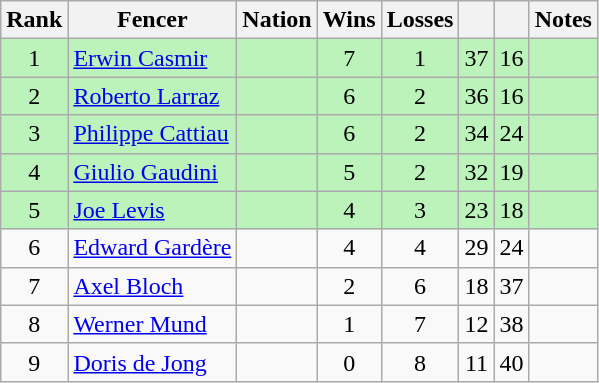<table class="wikitable sortable" style="text-align: center;">
<tr>
<th>Rank</th>
<th>Fencer</th>
<th>Nation</th>
<th>Wins</th>
<th>Losses</th>
<th></th>
<th></th>
<th>Notes</th>
</tr>
<tr style="background:#bbf3bb;">
<td align=center>1</td>
<td align=left><a href='#'>Erwin Casmir</a></td>
<td align=left></td>
<td>7</td>
<td>1</td>
<td>37</td>
<td>16</td>
<td></td>
</tr>
<tr style="background:#bbf3bb;">
<td align=center>2</td>
<td align=left><a href='#'>Roberto Larraz</a></td>
<td align=left></td>
<td>6</td>
<td>2</td>
<td>36</td>
<td>16</td>
<td></td>
</tr>
<tr style="background:#bbf3bb;">
<td align=center>3</td>
<td align=left><a href='#'>Philippe Cattiau</a></td>
<td align=left></td>
<td>6</td>
<td>2</td>
<td>34</td>
<td>24</td>
<td></td>
</tr>
<tr style="background:#bbf3bb;">
<td align=center>4</td>
<td align=left><a href='#'>Giulio Gaudini</a></td>
<td align=left></td>
<td>5</td>
<td>2</td>
<td>32</td>
<td>19</td>
<td></td>
</tr>
<tr style="background:#bbf3bb;">
<td align=center>5</td>
<td align=left><a href='#'>Joe Levis</a></td>
<td align=left></td>
<td>4</td>
<td>3</td>
<td>23</td>
<td>18</td>
<td></td>
</tr>
<tr>
<td align=center>6</td>
<td align=left><a href='#'>Edward Gardère</a></td>
<td align=left></td>
<td>4</td>
<td>4</td>
<td>29</td>
<td>24</td>
<td></td>
</tr>
<tr>
<td align=center>7</td>
<td align=left><a href='#'>Axel Bloch</a></td>
<td align=left></td>
<td>2</td>
<td>6</td>
<td>18</td>
<td>37</td>
<td></td>
</tr>
<tr>
<td align=center>8</td>
<td align=left><a href='#'>Werner Mund</a></td>
<td align=left></td>
<td>1</td>
<td>7</td>
<td>12</td>
<td>38</td>
<td></td>
</tr>
<tr>
<td align=center>9</td>
<td align=left><a href='#'>Doris de Jong</a></td>
<td align=left></td>
<td>0</td>
<td>8</td>
<td>11</td>
<td>40</td>
<td></td>
</tr>
</table>
